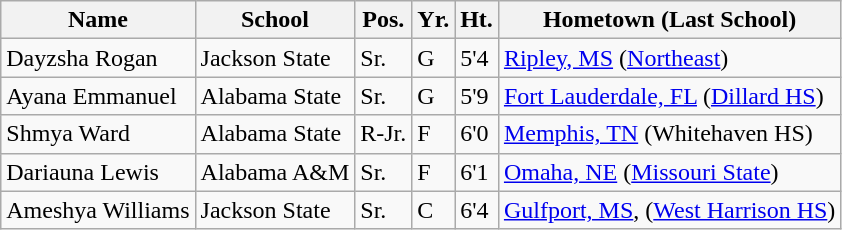<table class="wikitable">
<tr>
<th>Name</th>
<th>School</th>
<th>Pos.</th>
<th>Yr.</th>
<th>Ht.</th>
<th>Hometown (Last School)</th>
</tr>
<tr>
<td>Dayzsha Rogan</td>
<td>Jackson State</td>
<td>Sr.</td>
<td>G</td>
<td>5'4</td>
<td><a href='#'>Ripley, MS</a> (<a href='#'>Northeast</a>)</td>
</tr>
<tr>
<td>Ayana Emmanuel</td>
<td>Alabama State</td>
<td>Sr.</td>
<td>G</td>
<td>5'9</td>
<td><a href='#'>Fort Lauderdale, FL</a> (<a href='#'>Dillard HS</a>)</td>
</tr>
<tr>
<td>Shmya Ward</td>
<td>Alabama State</td>
<td>R-Jr.</td>
<td>F</td>
<td>6'0</td>
<td><a href='#'>Memphis, TN</a> (Whitehaven HS)</td>
</tr>
<tr>
<td>Dariauna Lewis</td>
<td>Alabama A&M</td>
<td>Sr.</td>
<td>F</td>
<td>6'1</td>
<td><a href='#'>Omaha, NE</a> (<a href='#'>Missouri State</a>)</td>
</tr>
<tr>
<td>Ameshya Williams</td>
<td>Jackson State</td>
<td>Sr.</td>
<td>C</td>
<td>6'4</td>
<td><a href='#'>Gulfport, MS</a>, (<a href='#'>West Harrison HS</a>)</td>
</tr>
</table>
